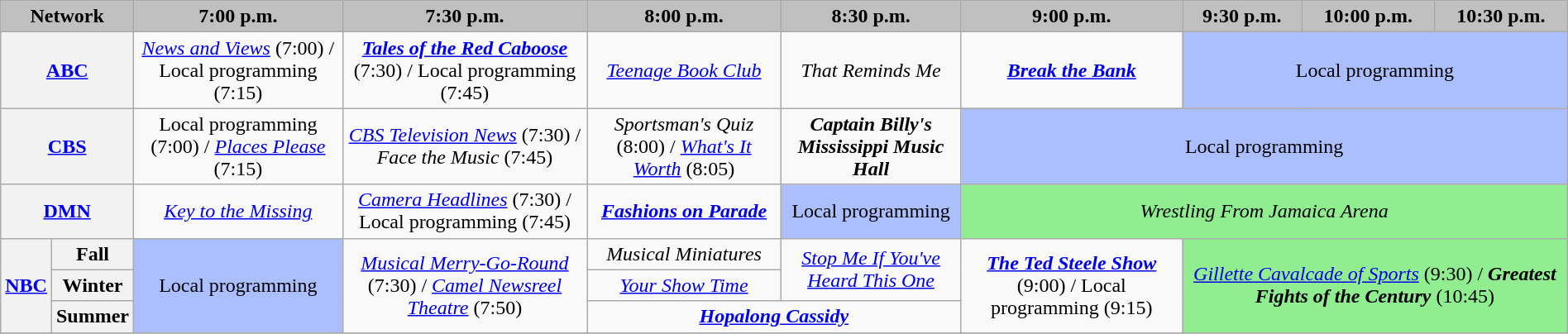<table class="wikitable" style="width:100%;margin-right:0;text-align:center">
<tr>
<th colspan="2" style="background-color:#C0C0C0">Network</th>
<th style="background-color:#C0C0C0;text-align:center">7:00 p.m.</th>
<th style="background-color:#C0C0C0;text-align:center">7:30 p.m.</th>
<th style="background-color:#C0C0C0;text-align:center">8:00 p.m.</th>
<th style="background-color:#C0C0C0;text-align:center">8:30 p.m.</th>
<th style="background-color:#C0C0C0;text-align:center">9:00 p.m.</th>
<th style="background-color:#C0C0C0;text-align:center">9:30 p.m.</th>
<th style="background-color:#C0C0C0;text-align:center">10:00 p.m.</th>
<th style="background-color:#C0C0C0;text-align:center">10:30 p.m.</th>
</tr>
<tr>
<th colspan="2"><a href='#'>ABC</a></th>
<td><em><a href='#'>News and Views</a></em> (7:00) / Local programming (7:15)</td>
<td><strong><em><a href='#'>Tales of the Red Caboose</a></em></strong> (7:30) / Local programming (7:45)</td>
<td><em><a href='#'>Teenage Book Club</a></em></td>
<td><em>That Reminds Me</em></td>
<td><strong><em><a href='#'>Break the Bank</a></em></strong></td>
<td colspan="3" bgcolor="#abbfff">Local programming</td>
</tr>
<tr>
<th colspan="2"><a href='#'>CBS</a></th>
<td>Local programming (7:00) / <em><a href='#'>Places Please</a></em> (7:15)</td>
<td><em><a href='#'>CBS Television News</a></em> (7:30) / <em>Face the Music</em> (7:45)</td>
<td><em>Sportsman's Quiz</em> (8:00) / <em><a href='#'>What's It Worth</a></em> (8:05)</td>
<td><strong><em>Captain Billy's Mississippi Music Hall</em></strong></td>
<td colspan="4" bgcolor="#abbfff">Local programming</td>
</tr>
<tr>
<th colspan="2"><a href='#'>DMN</a></th>
<td><em><a href='#'>Key to the Missing</a></em></td>
<td><em><a href='#'>Camera Headlines</a></em> (7:30) / Local programming (7:45)</td>
<td><strong><em><a href='#'>Fashions on Parade</a></em></strong></td>
<td bgcolor="#abbfff">Local programming</td>
<td colspan="4" bgcolor="lightgreen"><em>Wrestling From Jamaica Arena</em></td>
</tr>
<tr>
<th rowspan="3"><a href='#'>NBC</a></th>
<th>Fall</th>
<td rowspan="3" bgcolor="#abbfff">Local programming</td>
<td rowspan="3"><em><a href='#'>Musical Merry-Go-Round</a></em> (7:30) / <em><a href='#'>Camel Newsreel Theatre</a></em> (7:50)</td>
<td><em>Musical Miniatures</em></td>
<td rowspan="2"><em><a href='#'>Stop Me If You've Heard This One</a></em></td>
<td rowspan="3"><strong><em><a href='#'>The Ted Steele Show</a></em></strong> (9:00) / Local programming (9:15)</td>
<td rowspan="3" colspan="3" bgcolor="lightgreen"><em><a href='#'>Gillette Cavalcade of Sports</a></em> (9:30) / <strong><em>Greatest Fights of the Century</em></strong> (10:45)</td>
</tr>
<tr>
<th>Winter</th>
<td><em><a href='#'>Your Show Time</a></em></td>
</tr>
<tr>
<th>Summer</th>
<td colspan= "2"><strong><em><a href='#'>Hopalong Cassidy</a></em></strong></td>
</tr>
<tr>
</tr>
</table>
